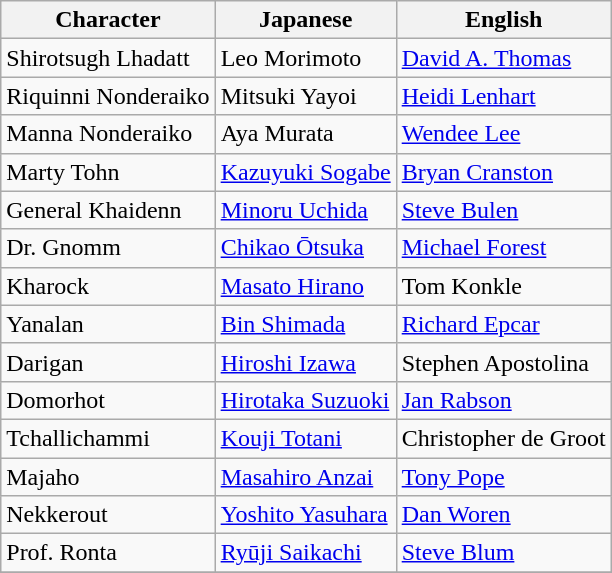<table class="wikitable">
<tr>
<th>Character</th>
<th>Japanese</th>
<th>English</th>
</tr>
<tr>
<td>Shirotsugh Lhadatt</td>
<td>Leo Morimoto</td>
<td><a href='#'>David A. Thomas</a></td>
</tr>
<tr>
<td>Riquinni Nonderaiko</td>
<td>Mitsuki Yayoi</td>
<td><a href='#'>Heidi Lenhart</a></td>
</tr>
<tr>
<td>Manna Nonderaiko</td>
<td>Aya Murata</td>
<td><a href='#'>Wendee Lee</a></td>
</tr>
<tr>
<td>Marty Tohn</td>
<td><a href='#'>Kazuyuki Sogabe</a></td>
<td><a href='#'>Bryan Cranston</a></td>
</tr>
<tr>
<td>General Khaidenn</td>
<td><a href='#'>Minoru Uchida</a></td>
<td><a href='#'>Steve Bulen</a></td>
</tr>
<tr>
<td>Dr. Gnomm</td>
<td><a href='#'>Chikao Ōtsuka</a></td>
<td><a href='#'>Michael Forest</a></td>
</tr>
<tr>
<td>Kharock</td>
<td><a href='#'>Masato Hirano</a></td>
<td>Tom Konkle</td>
</tr>
<tr>
<td>Yanalan</td>
<td><a href='#'>Bin Shimada</a></td>
<td><a href='#'>Richard Epcar</a></td>
</tr>
<tr>
<td>Darigan</td>
<td><a href='#'>Hiroshi Izawa</a></td>
<td>Stephen Apostolina</td>
</tr>
<tr>
<td>Domorhot</td>
<td><a href='#'>Hirotaka Suzuoki</a></td>
<td><a href='#'>Jan Rabson</a></td>
</tr>
<tr>
<td>Tchallichammi</td>
<td><a href='#'>Kouji Totani</a></td>
<td>Christopher de Groot</td>
</tr>
<tr>
<td>Majaho</td>
<td><a href='#'>Masahiro Anzai</a></td>
<td><a href='#'>Tony Pope</a></td>
</tr>
<tr>
<td>Nekkerout</td>
<td><a href='#'>Yoshito Yasuhara</a></td>
<td><a href='#'>Dan Woren</a></td>
</tr>
<tr>
<td>Prof. Ronta</td>
<td><a href='#'>Ryūji Saikachi</a></td>
<td><a href='#'>Steve Blum</a></td>
</tr>
<tr>
</tr>
</table>
